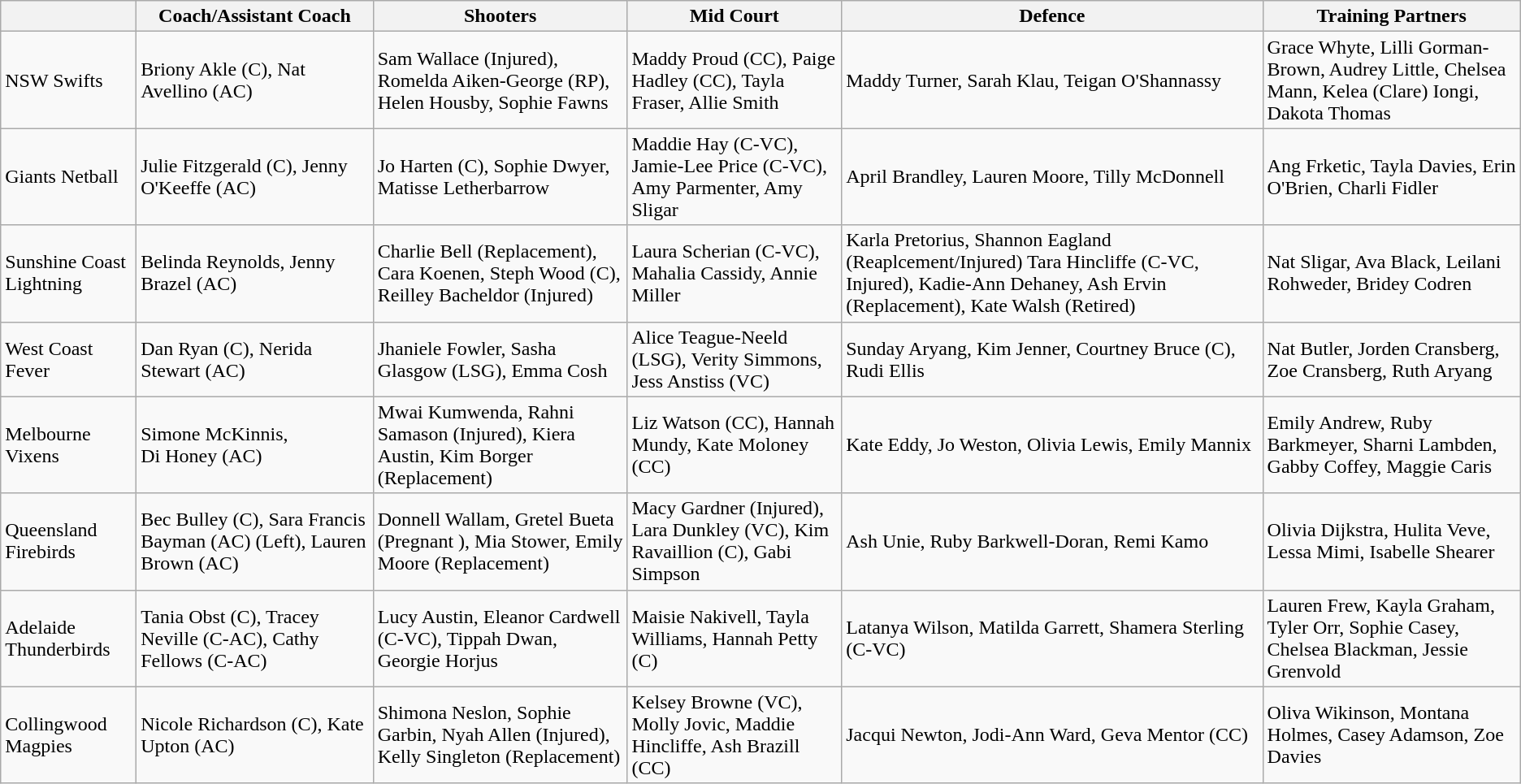<table class="wikitable">
<tr>
<th></th>
<th>Coach/Assistant Coach</th>
<th>Shooters</th>
<th>Mid Court</th>
<th>Defence</th>
<th>Training Partners</th>
</tr>
<tr>
<td>NSW Swifts</td>
<td>Briony Akle (C), Nat Avellino (AC)</td>
<td>Sam Wallace (Injured), Romelda Aiken-George (RP), Helen Housby, Sophie Fawns</td>
<td>Maddy Proud (CC), Paige Hadley (CC), Tayla Fraser, Allie Smith</td>
<td>Maddy Turner, Sarah Klau, Teigan O'Shannassy</td>
<td>Grace Whyte, Lilli Gorman-Brown, Audrey Little, Chelsea Mann, Kelea (Clare) Iongi, Dakota Thomas</td>
</tr>
<tr>
<td>Giants Netball</td>
<td>Julie Fitzgerald (C), Jenny O'Keeffe (AC)</td>
<td>Jo Harten (C), Sophie Dwyer, Matisse Letherbarrow</td>
<td>Maddie Hay (C-VC), Jamie-Lee Price (C-VC), Amy Parmenter, Amy Sligar</td>
<td>April Brandley, Lauren Moore, Tilly McDonnell</td>
<td>Ang Frketic, Tayla Davies, Erin O'Brien, Charli Fidler</td>
</tr>
<tr>
<td>Sunshine Coast Lightning</td>
<td>Belinda Reynolds, Jenny Brazel (AC)</td>
<td>Charlie Bell (Replacement), Cara Koenen, Steph Wood (C), Reilley Bacheldor (Injured)</td>
<td>Laura Scherian (C-VC), Mahalia Cassidy, Annie Miller</td>
<td>Karla Pretorius, Shannon Eagland (Reaplcement/Injured) Tara Hincliffe (C-VC, Injured), Kadie-Ann Dehaney, Ash Ervin (Replacement), Kate Walsh (Retired)</td>
<td>Nat Sligar, Ava Black, Leilani Rohweder, Bridey Codren</td>
</tr>
<tr>
<td>West Coast Fever</td>
<td>Dan Ryan (C), Nerida Stewart (AC)</td>
<td>Jhaniele Fowler, Sasha Glasgow (LSG), Emma Cosh</td>
<td>Alice Teague-Neeld (LSG), Verity Simmons, Jess Anstiss (VC)</td>
<td>Sunday Aryang, Kim Jenner, Courtney Bruce (C), Rudi Ellis</td>
<td>Nat Butler, Jorden Cransberg, Zoe Cransberg, Ruth Aryang</td>
</tr>
<tr>
<td>Melbourne Vixens</td>
<td>Simone McKinnis,<br>Di Honey (AC)</td>
<td>Mwai Kumwenda, Rahni Samason (Injured), Kiera Austin, Kim Borger (Replacement)</td>
<td>Liz Watson (CC), Hannah Mundy, Kate Moloney (CC)</td>
<td>Kate Eddy, Jo Weston, Olivia Lewis, Emily Mannix</td>
<td>Emily Andrew, Ruby Barkmeyer, Sharni Lambden, Gabby Coffey, Maggie Caris</td>
</tr>
<tr>
<td>Queensland Firebirds</td>
<td>Bec Bulley (C), Sara Francis Bayman (AC) (Left), Lauren Brown (AC)</td>
<td>Donnell Wallam, Gretel Bueta (Pregnant ), Mia Stower, Emily Moore (Replacement)</td>
<td>Macy Gardner (Injured), Lara Dunkley (VC), Kim Ravaillion (C), Gabi Simpson</td>
<td>Ash Unie, Ruby Barkwell-Doran, Remi Kamo</td>
<td>Olivia Dijkstra, Hulita Veve, Lessa Mimi, Isabelle Shearer</td>
</tr>
<tr>
<td>Adelaide Thunderbirds</td>
<td>Tania Obst (C), Tracey Neville (C-AC), Cathy Fellows (C-AC)</td>
<td>Lucy Austin, Eleanor Cardwell (C-VC), Tippah Dwan, Georgie Horjus</td>
<td>Maisie Nakivell, Tayla Williams, Hannah Petty (C)</td>
<td>Latanya Wilson, Matilda Garrett, Shamera Sterling (C-VC)</td>
<td>Lauren Frew, Kayla Graham, Tyler Orr, Sophie Casey, Chelsea Blackman, Jessie Grenvold</td>
</tr>
<tr>
<td>Collingwood Magpies</td>
<td>Nicole Richardson (C), Kate Upton (AC)</td>
<td>Shimona Neslon, Sophie Garbin, Nyah Allen (Injured), Kelly Singleton (Replacement)</td>
<td>Kelsey Browne (VC), Molly Jovic, Maddie Hincliffe, Ash Brazill (CC)</td>
<td>Jacqui Newton, Jodi-Ann Ward, Geva Mentor (CC)</td>
<td>Oliva Wikinson, Montana Holmes, Casey Adamson, Zoe Davies</td>
</tr>
</table>
